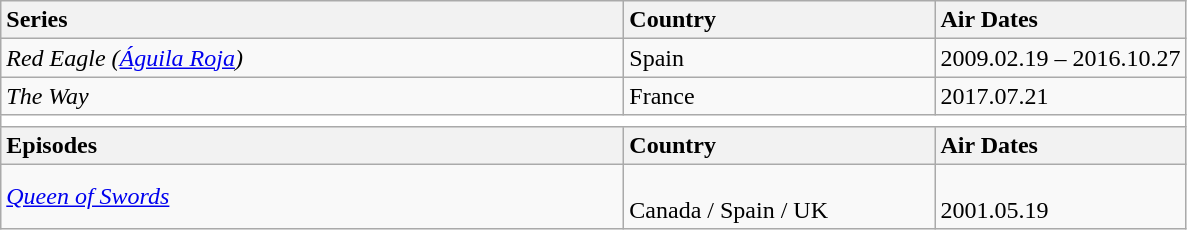<table class="wikitable" border="1">
<tr>
<th width="408" style="text-align:left;">Series</th>
<th width="200" style="text-align:left;">Country</th>
<th width="160" style="text-align:left;">Air Dates</th>
</tr>
<tr>
<td><em>Red Eagle (<a href='#'>Águila Roja</a>)</em></td>
<td>Spain</td>
<td>2009.02.19 – 2016.10.27</td>
</tr>
<tr>
<td><em>The Way</em></td>
<td>France</td>
<td>2017.07.21</td>
</tr>
<tr>
<td style="background: white" colspan="3"></td>
</tr>
<tr>
<th width="408" style="text-align:left;">Episodes</th>
<th width="200" style="text-align:left;">Country</th>
<th width="160" style="text-align:left;">Air Dates</th>
</tr>
<tr>
<td><em><a href='#'>Queen of Swords</a></em><br></td>
<td><br>Canada / Spain / UK</td>
<td><br>2001.05.19</td>
</tr>
</table>
